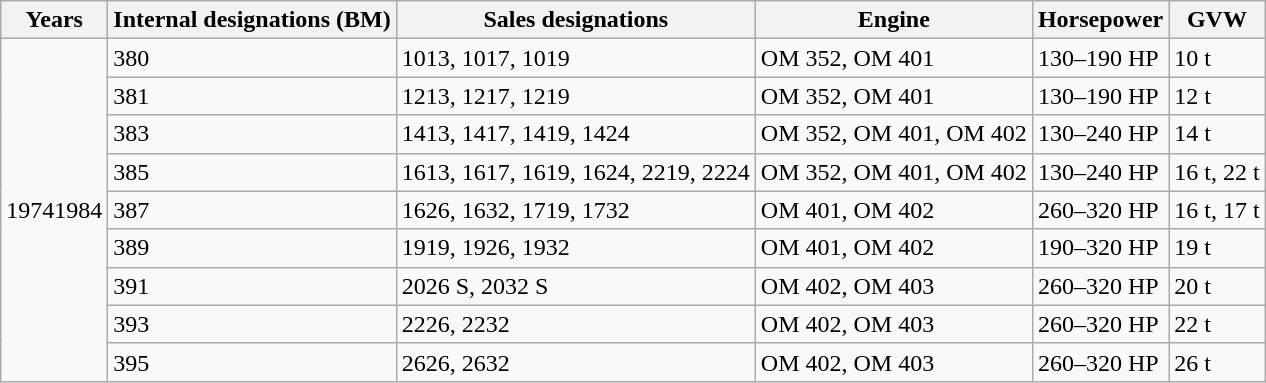<table class="wikitable sortable" style="text-align: left;">
<tr>
<th>Years</th>
<th>Internal designations (BM)</th>
<th>Sales designations</th>
<th>Engine</th>
<th>Horsepower</th>
<th>GVW</th>
</tr>
<tr>
<td rowspan="9">19741984</td>
<td>380</td>
<td>1013, 1017, 1019</td>
<td>OM 352, OM 401</td>
<td>130–190 HP</td>
<td>10 t</td>
</tr>
<tr>
<td>381</td>
<td>1213, 1217, 1219</td>
<td>OM 352, OM 401</td>
<td>130–190 HP</td>
<td>12 t</td>
</tr>
<tr>
<td>383</td>
<td>1413, 1417, 1419, 1424</td>
<td>OM 352, OM 401, OM 402</td>
<td>130–240 HP</td>
<td>14 t</td>
</tr>
<tr>
<td>385</td>
<td>1613, 1617, 1619, 1624, 2219, 2224</td>
<td>OM 352, OM 401, OM 402</td>
<td>130–240 HP</td>
<td>16 t, 22 t</td>
</tr>
<tr>
<td>387</td>
<td>1626, 1632, 1719, 1732</td>
<td>OM 401, OM 402</td>
<td>260–320 HP</td>
<td>16 t, 17 t</td>
</tr>
<tr>
<td>389</td>
<td>1919, 1926, 1932</td>
<td>OM 401, OM 402</td>
<td>190–320 HP</td>
<td>19 t</td>
</tr>
<tr>
<td>391</td>
<td>2026 S, 2032 S</td>
<td>OM 402, OM 403</td>
<td>260–320 HP</td>
<td>20 t</td>
</tr>
<tr>
<td>393</td>
<td>2226, 2232</td>
<td>OM 402, OM 403</td>
<td>260–320 HP</td>
<td>22 t</td>
</tr>
<tr>
<td>395</td>
<td>2626, 2632</td>
<td>OM 402, OM 403</td>
<td>260–320 HP</td>
<td>26 t</td>
</tr>
</table>
